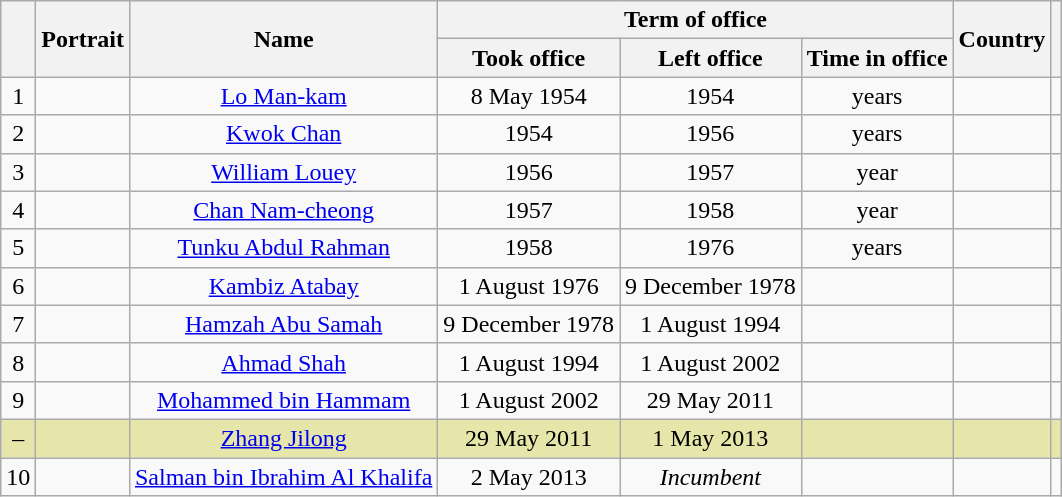<table class="wikitable" style="text-align:center">
<tr>
<th rowspan=2></th>
<th rowspan=2>Portrait</th>
<th rowspan=2>Name<br></th>
<th colspan=3>Term of office</th>
<th rowspan="2">Country</th>
<th rowspan="2"></th>
</tr>
<tr>
<th>Took office</th>
<th>Left office</th>
<th>Time in office</th>
</tr>
<tr>
<td>1</td>
<td></td>
<td><a href='#'>Lo Man-kam</a></td>
<td>8 May 1954</td>
<td>1954</td>
<td> years</td>
<td align=left></td>
<td></td>
</tr>
<tr>
<td>2</td>
<td></td>
<td><a href='#'>Kwok Chan</a></td>
<td>1954</td>
<td>1956</td>
<td> years</td>
<td align=left></td>
<td></td>
</tr>
<tr>
<td>3</td>
<td></td>
<td><a href='#'>William Louey</a></td>
<td>1956</td>
<td>1957</td>
<td> year</td>
<td align=left></td>
<td></td>
</tr>
<tr>
<td>4</td>
<td></td>
<td><a href='#'>Chan Nam-cheong</a></td>
<td>1957</td>
<td>1958</td>
<td> year</td>
<td align=left></td>
<td></td>
</tr>
<tr>
<td>5</td>
<td></td>
<td><a href='#'>Tunku Abdul Rahman</a></td>
<td>1958</td>
<td>1976</td>
<td> years</td>
<td align=left></td>
<td></td>
</tr>
<tr>
<td>6</td>
<td></td>
<td><a href='#'>Kambiz Atabay</a></td>
<td>1 August 1976</td>
<td>9 December 1978</td>
<td></td>
<td align=left></td>
</tr>
<tr>
<td>7</td>
<td></td>
<td><a href='#'>Hamzah Abu Samah</a></td>
<td>9 December 1978</td>
<td>1 August 1994</td>
<td></td>
<td align=left></td>
<td></td>
</tr>
<tr>
<td>8</td>
<td></td>
<td><a href='#'>Ahmad Shah</a></td>
<td>1 August 1994</td>
<td>1 August 2002</td>
<td></td>
<td align=left></td>
<td></td>
</tr>
<tr>
<td>9</td>
<td></td>
<td><a href='#'>Mohammed bin Hammam</a></td>
<td>1 August 2002</td>
<td>29 May 2011</td>
<td></td>
<td align=left></td>
<td></td>
</tr>
<tr style="background:#e6e6aa;">
<td>–</td>
<td></td>
<td><a href='#'>Zhang Jilong</a><br></td>
<td>29 May 2011</td>
<td>1 May 2013</td>
<td></td>
<td align=left></td>
<td></td>
</tr>
<tr>
<td>10</td>
<td></td>
<td><a href='#'>Salman bin Ibrahim Al Khalifa</a></td>
<td>2 May 2013</td>
<td><em>Incumbent</em></td>
<td></td>
<td align=left></td>
<td></td>
</tr>
</table>
